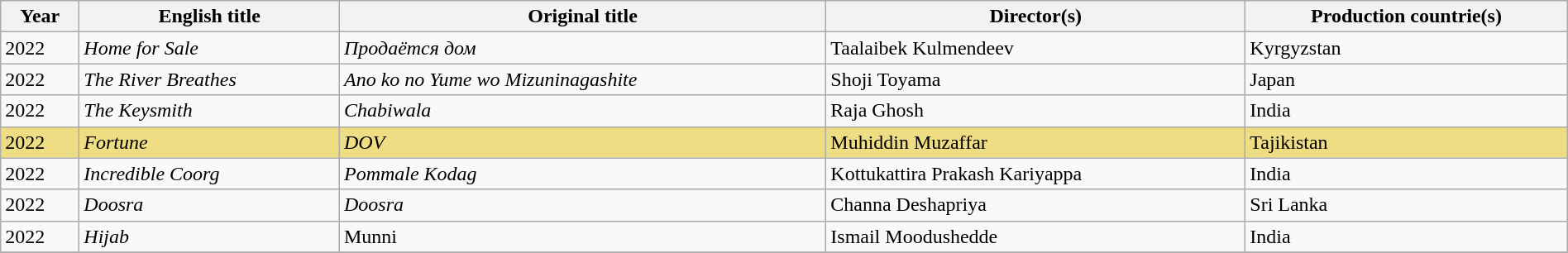<table class="sortable wikitable" style="width:100%; margin-bottom:4px" cellpadding="5">
<tr>
<th scope="col">Year</th>
<th scope="col">English title</th>
<th scope="col">Original title</th>
<th scope="col">Director(s)</th>
<th scope="col">Production countrie(s)</th>
</tr>
<tr>
<td>2022</td>
<td><em>Home for Sale</em></td>
<td><em>Продаётся дом</em></td>
<td>Taalaibek Kulmendeev</td>
<td>Kyrgyzstan</td>
</tr>
<tr>
<td>2022</td>
<td><em>The River Breathes</em></td>
<td><em>Ano ko no Yume wo Mizuninagashite</em></td>
<td>Shoji Toyama</td>
<td>Japan</td>
</tr>
<tr>
<td>2022</td>
<td><em>The Keysmith</em></td>
<td><em>Chabiwala</em></td>
<td>Raja Ghosh</td>
<td>India</td>
</tr>
<tr style="background:#eedd82;">
<td>2022</td>
<td><em>Fortune</em></td>
<td><em>DOV</em></td>
<td>Muhiddin Muzaffar</td>
<td>Tajikistan</td>
</tr>
<tr>
<td>2022</td>
<td><em>Incredible Coorg</em></td>
<td><em>Pommale Kodag</em></td>
<td>Kottukattira Prakash Kariyappa</td>
<td>India</td>
</tr>
<tr>
<td>2022</td>
<td><em>Doosra</em></td>
<td><em>Doosra</em></td>
<td>Channa Deshapriya</td>
<td>Sri Lanka</td>
</tr>
<tr>
<td>2022</td>
<td><em>Hijab</em></td>
<td>Munni</td>
<td>Ismail Moodushedde</td>
<td>India</td>
</tr>
<tr>
</tr>
</table>
